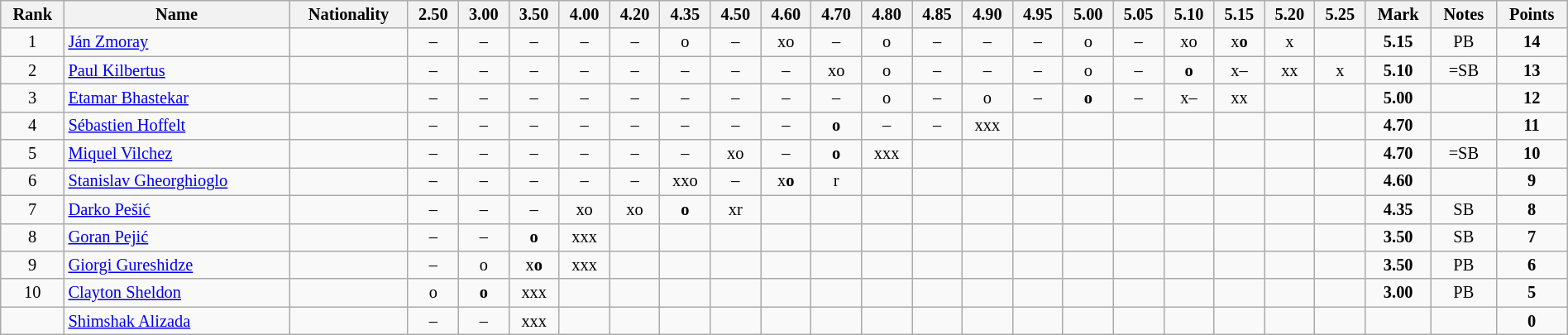<table class="wikitable sortable" style="text-align:center; font-size:85%"  width=100%>
<tr>
<th>Rank</th>
<th>Name</th>
<th>Nationality</th>
<th>2.50</th>
<th>3.00</th>
<th>3.50</th>
<th>4.00</th>
<th>4.20</th>
<th>4.35</th>
<th>4.50</th>
<th>4.60</th>
<th>4.70</th>
<th>4.80</th>
<th>4.85</th>
<th>4.90</th>
<th>4.95</th>
<th>5.00</th>
<th>5.05</th>
<th>5.10</th>
<th>5.15</th>
<th>5.20</th>
<th>5.25</th>
<th>Mark</th>
<th>Notes</th>
<th>Points</th>
</tr>
<tr>
<td>1</td>
<td align=left><a href='#'>Ján Zmoray</a></td>
<td align=left></td>
<td>–</td>
<td>–</td>
<td>–</td>
<td>–</td>
<td>–</td>
<td>o</td>
<td>–</td>
<td>xo</td>
<td>–</td>
<td>o</td>
<td>–</td>
<td>–</td>
<td>–</td>
<td>o</td>
<td>–</td>
<td>xo</td>
<td>x<strong>o</strong></td>
<td>x</td>
<td></td>
<td><strong>5.15</strong></td>
<td>PB</td>
<td><strong>14</strong></td>
</tr>
<tr>
<td>2</td>
<td align=left><a href='#'>Paul Kilbertus</a></td>
<td align=left></td>
<td>–</td>
<td>–</td>
<td>–</td>
<td>–</td>
<td>–</td>
<td>–</td>
<td>–</td>
<td>–</td>
<td>xo</td>
<td>o</td>
<td>–</td>
<td>–</td>
<td>–</td>
<td>o</td>
<td>–</td>
<td><strong>o</strong></td>
<td>x–</td>
<td>xx</td>
<td>x</td>
<td><strong>5.10 </strong></td>
<td>=SB</td>
<td><strong>13</strong></td>
</tr>
<tr>
<td>3</td>
<td align=left><a href='#'>Etamar Bhastekar</a></td>
<td align=left></td>
<td>–</td>
<td>–</td>
<td>–</td>
<td>–</td>
<td>–</td>
<td>–</td>
<td>–</td>
<td>–</td>
<td>–</td>
<td>o</td>
<td>–</td>
<td>o</td>
<td>–</td>
<td><strong>o</strong></td>
<td>–</td>
<td>x–</td>
<td>xx</td>
<td></td>
<td></td>
<td><strong>5.00 </strong></td>
<td></td>
<td><strong>12</strong></td>
</tr>
<tr>
<td>4</td>
<td align=left><a href='#'>Sébastien Hoffelt</a></td>
<td align=left></td>
<td>–</td>
<td>–</td>
<td>–</td>
<td>–</td>
<td>–</td>
<td>–</td>
<td>–</td>
<td>–</td>
<td><strong>o</strong></td>
<td>–</td>
<td>–</td>
<td>xxx</td>
<td></td>
<td></td>
<td></td>
<td></td>
<td></td>
<td></td>
<td></td>
<td><strong>4.70</strong></td>
<td></td>
<td><strong>11</strong></td>
</tr>
<tr>
<td>5</td>
<td align=left><a href='#'>Miquel Vilchez</a></td>
<td align=left></td>
<td>–</td>
<td>–</td>
<td>–</td>
<td>–</td>
<td>–</td>
<td>–</td>
<td>xo</td>
<td>–</td>
<td><strong>o</strong></td>
<td>xxx</td>
<td></td>
<td></td>
<td></td>
<td></td>
<td></td>
<td></td>
<td></td>
<td></td>
<td></td>
<td><strong>4.70</strong></td>
<td>=SB</td>
<td><strong>10</strong></td>
</tr>
<tr>
<td>6</td>
<td align=left><a href='#'>Stanislav Gheorghioglo</a></td>
<td align=left></td>
<td>–</td>
<td>–</td>
<td>–</td>
<td>–</td>
<td>–</td>
<td>xxo</td>
<td>–</td>
<td>x<strong>o</strong></td>
<td>r</td>
<td></td>
<td></td>
<td></td>
<td></td>
<td></td>
<td></td>
<td></td>
<td></td>
<td></td>
<td></td>
<td><strong>4.60</strong></td>
<td></td>
<td><strong>9</strong></td>
</tr>
<tr>
<td>7</td>
<td align=left><a href='#'>Darko Pešić</a></td>
<td align=left></td>
<td>–</td>
<td>–</td>
<td>–</td>
<td>xo</td>
<td>xo</td>
<td><strong>o</strong></td>
<td>xr</td>
<td></td>
<td></td>
<td></td>
<td></td>
<td></td>
<td></td>
<td></td>
<td></td>
<td></td>
<td></td>
<td></td>
<td></td>
<td><strong>4.35</strong></td>
<td>SB</td>
<td><strong>8</strong></td>
</tr>
<tr>
<td>8</td>
<td align=left><a href='#'>Goran Pejić</a></td>
<td align=left></td>
<td>–</td>
<td>–</td>
<td><strong>o</strong></td>
<td>xxx</td>
<td></td>
<td></td>
<td></td>
<td></td>
<td></td>
<td></td>
<td></td>
<td></td>
<td></td>
<td></td>
<td></td>
<td></td>
<td></td>
<td></td>
<td></td>
<td><strong>3.50</strong></td>
<td>SB</td>
<td><strong>7</strong></td>
</tr>
<tr>
<td>9</td>
<td align=left><a href='#'>Giorgi Gureshidze</a></td>
<td align=left></td>
<td>–</td>
<td>o</td>
<td>x<strong>o</strong></td>
<td>xxx</td>
<td></td>
<td></td>
<td></td>
<td></td>
<td></td>
<td></td>
<td></td>
<td></td>
<td></td>
<td></td>
<td></td>
<td></td>
<td></td>
<td></td>
<td></td>
<td><strong>3.50</strong></td>
<td>PB</td>
<td><strong>6</strong></td>
</tr>
<tr>
<td>10</td>
<td align=left><a href='#'>Clayton Sheldon</a></td>
<td align=left></td>
<td>o</td>
<td><strong>o</strong></td>
<td>xxx</td>
<td></td>
<td></td>
<td></td>
<td></td>
<td></td>
<td></td>
<td></td>
<td></td>
<td></td>
<td></td>
<td></td>
<td></td>
<td></td>
<td></td>
<td></td>
<td></td>
<td><strong>3.00</strong></td>
<td>PB</td>
<td><strong>5</strong></td>
</tr>
<tr>
<td></td>
<td align=left><a href='#'>Shimshak Alizada</a></td>
<td align=left></td>
<td>–</td>
<td>–</td>
<td>xxx</td>
<td></td>
<td></td>
<td></td>
<td></td>
<td></td>
<td></td>
<td></td>
<td></td>
<td></td>
<td></td>
<td></td>
<td></td>
<td></td>
<td></td>
<td></td>
<td></td>
<td><strong> </strong></td>
<td></td>
<td><strong>0</strong></td>
</tr>
</table>
